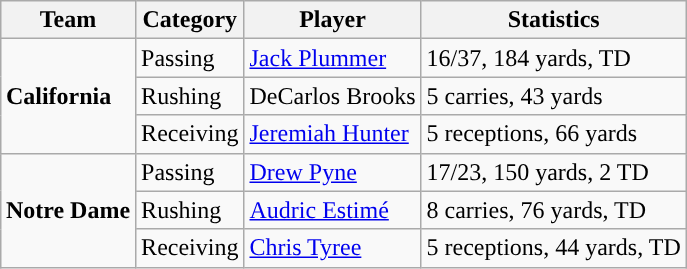<table class="wikitable" style="float: right;">
<tr>
<th>Team</th>
<th>Category</th>
<th>Player</th>
<th>Statistics</th>
</tr>
<tr>
<td rowspan=3><strong>California</strong></td>
<td>Passing</td>
<td><a href='#'>Jack Plummer</a></td>
<td>16/37, 184 yards, TD</td>
</tr>
<tr>
<td>Rushing</td>
<td>DeCarlos Brooks</td>
<td>5 carries, 43 yards</td>
</tr>
<tr>
<td>Receiving</td>
<td><a href='#'>Jeremiah Hunter</a></td>
<td>5 receptions, 66 yards</td>
</tr>
<tr>
<td rowspan=3><strong>Notre Dame</strong></td>
<td>Passing</td>
<td><a href='#'>Drew Pyne</a></td>
<td>17/23, 150 yards, 2 TD</td>
</tr>
<tr>
<td>Rushing</td>
<td><a href='#'>Audric Estimé</a></td>
<td>8 carries, 76 yards, TD</td>
</tr>
<tr>
<td>Receiving</td>
<td><a href='#'>Chris Tyree</a></td>
<td>5 receptions, 44 yards, TD</td>
</tr>
</table>
